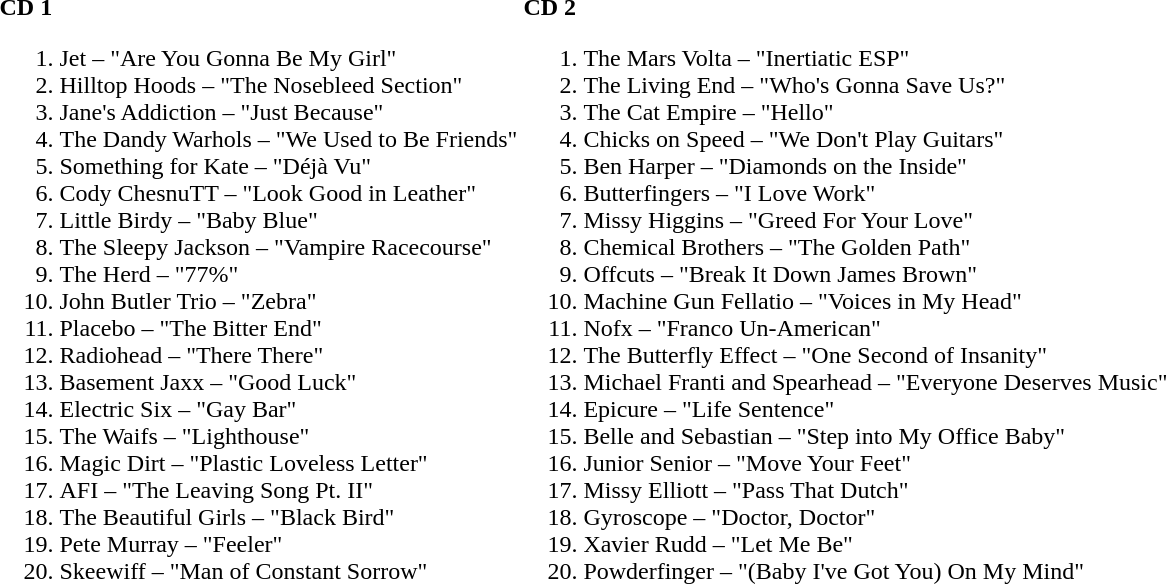<table>
<tr valign=top>
<td><strong>CD 1</strong><br><ol><li>Jet – "Are You Gonna Be My Girl"</li><li>Hilltop Hoods – "The Nosebleed Section"</li><li>Jane's Addiction – "Just Because"</li><li>The Dandy Warhols – "We Used to Be Friends"</li><li>Something for Kate – "Déjà Vu"</li><li>Cody ChesnuTT – "Look Good in Leather"</li><li>Little Birdy – "Baby Blue"</li><li>The Sleepy Jackson – "Vampire Racecourse"</li><li>The Herd – "77%"</li><li>John Butler Trio – "Zebra"</li><li>Placebo – "The Bitter End"</li><li>Radiohead – "There There"</li><li>Basement Jaxx – "Good Luck"</li><li>Electric Six – "Gay Bar"</li><li>The Waifs – "Lighthouse"</li><li>Magic Dirt – "Plastic Loveless Letter"</li><li>AFI – "The Leaving Song Pt. II"</li><li>The Beautiful Girls – "Black Bird"</li><li>Pete Murray – "Feeler"</li><li>Skeewiff – "Man of Constant Sorrow"</li></ol></td>
<td><strong>CD 2</strong><br><ol><li>The Mars Volta – "Inertiatic ESP"</li><li>The Living End – "Who's Gonna Save Us?"</li><li>The Cat Empire – "Hello"</li><li>Chicks on Speed – "We Don't Play Guitars"</li><li>Ben Harper – "Diamonds on the Inside"</li><li>Butterfingers – "I Love Work"</li><li>Missy Higgins – "Greed For Your Love"</li><li>Chemical Brothers – "The Golden Path"</li><li>Offcuts – "Break It Down James Brown"</li><li>Machine Gun Fellatio – "Voices in My Head"</li><li>Nofx – "Franco Un-American"</li><li>The Butterfly Effect – "One Second of Insanity"</li><li>Michael Franti and Spearhead – "Everyone Deserves Music"</li><li>Epicure – "Life Sentence"</li><li>Belle and Sebastian – "Step into My Office Baby"</li><li>Junior Senior – "Move Your Feet"</li><li>Missy Elliott – "Pass That Dutch"</li><li>Gyroscope – "Doctor, Doctor"</li><li>Xavier Rudd – "Let Me Be"</li><li>Powderfinger – "(Baby I've Got You) On My Mind"</li></ol></td>
</tr>
</table>
